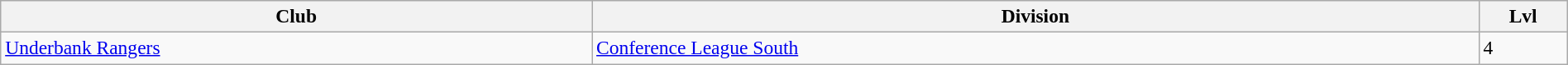<table class="wikitable sortable" width=100% style="font-size:98%">
<tr>
<th width=20%>Club</th>
<th width=30%>Division</th>
<th width=3%>Lvl</th>
</tr>
<tr>
<td><a href='#'>Underbank Rangers</a></td>
<td><a href='#'>Conference League South</a></td>
<td>4</td>
</tr>
</table>
